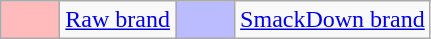<table class="wikitable">
<tr>
<td style="background:#FBB; width:2em"></td>
<td><a href='#'>Raw brand</a></td>
<td style="background:#BBF; width:2em"></td>
<td><a href='#'>SmackDown brand</a></td>
</tr>
</table>
